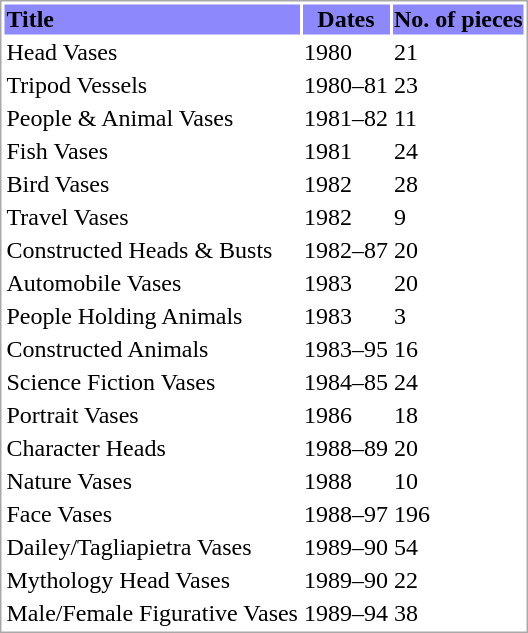<table style="border:1px solid darkgray; float:right; margin:.35em;">
<tr>
<th style="background:#8d89fd " align="left" border=1">Title</th>
<th style="background:#8d89fd" align="center" border=1" font="white">Dates</th>
<th style="background:#8d89fd" align="left" border=1"  font="white">No. of pieces</th>
</tr>
<tr>
<td>Head Vases</td>
<td>1980</td>
<td>21</td>
</tr>
<tr>
<td>Tripod Vessels</td>
<td>1980–81</td>
<td>23</td>
</tr>
<tr>
<td>People & Animal Vases</td>
<td>1981–82</td>
<td>11</td>
</tr>
<tr>
<td>Fish Vases</td>
<td>1981</td>
<td>24</td>
</tr>
<tr>
<td>Bird Vases</td>
<td>1982</td>
<td>28</td>
</tr>
<tr>
<td>Travel Vases</td>
<td>1982</td>
<td>9</td>
</tr>
<tr>
<td>Constructed Heads & Busts</td>
<td>1982–87</td>
<td>20</td>
</tr>
<tr>
<td>Automobile Vases</td>
<td>1983</td>
<td>20</td>
</tr>
<tr>
<td>People Holding Animals</td>
<td>1983</td>
<td>3</td>
</tr>
<tr>
<td>Constructed Animals</td>
<td>1983–95</td>
<td>16</td>
</tr>
<tr>
<td>Science Fiction Vases</td>
<td>1984–85</td>
<td>24</td>
</tr>
<tr>
<td>Portrait Vases</td>
<td>1986</td>
<td>18</td>
</tr>
<tr>
<td>Character Heads</td>
<td>1988–89</td>
<td>20</td>
</tr>
<tr>
<td>Nature Vases</td>
<td>1988</td>
<td>10</td>
</tr>
<tr>
<td>Face Vases</td>
<td>1988–97</td>
<td>196</td>
</tr>
<tr>
<td>Dailey/Tagliapietra Vases</td>
<td>1989–90</td>
<td>54</td>
</tr>
<tr>
<td>Mythology Head Vases</td>
<td>1989–90</td>
<td>22</td>
</tr>
<tr>
<td>Male/Female Figurative Vases</td>
<td>1989–94</td>
<td>38</td>
</tr>
</table>
